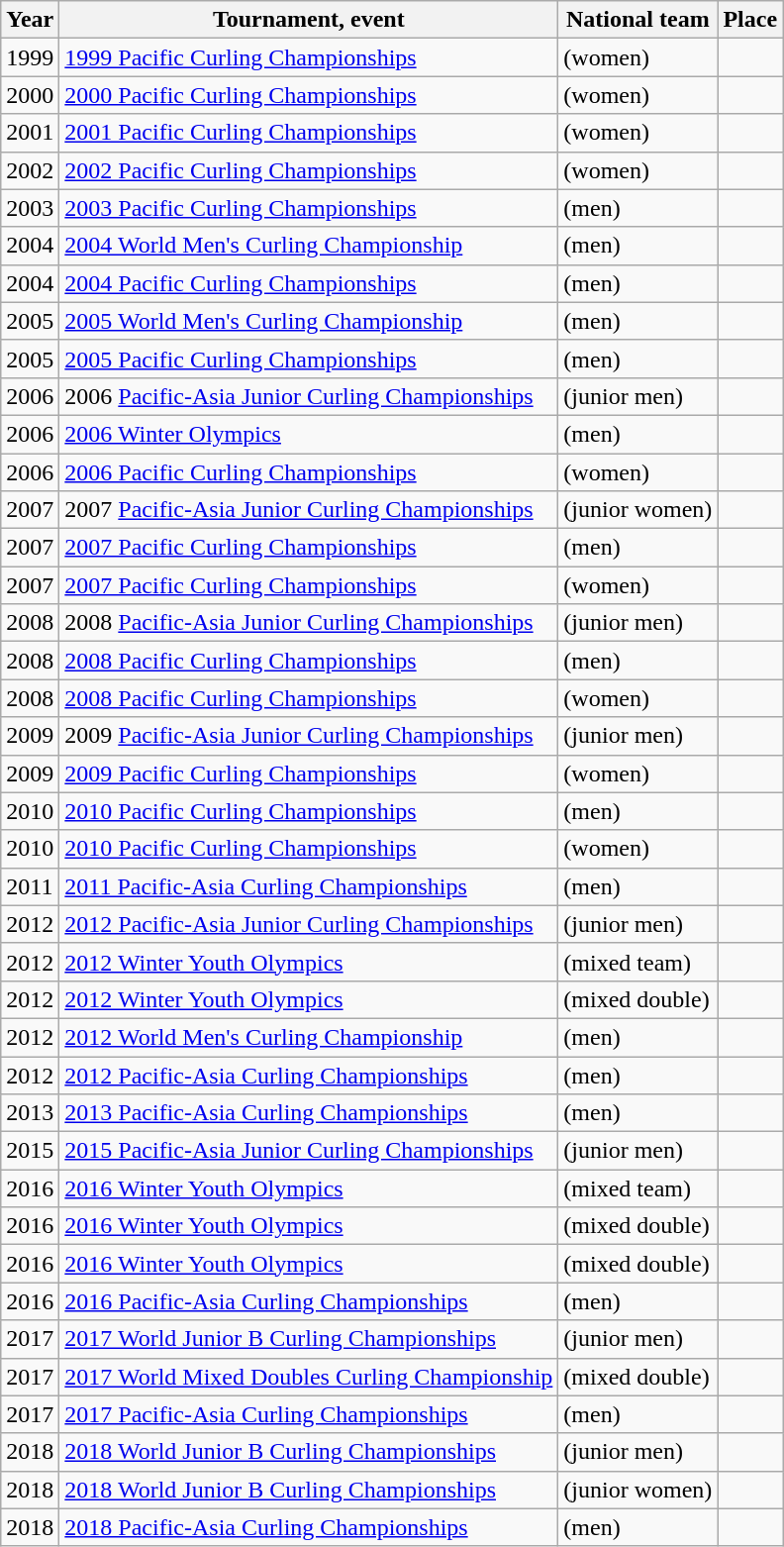<table class="wikitable">
<tr>
<th scope="col">Year</th>
<th scope="col">Tournament, event</th>
<th scope="col">National team</th>
<th scope="col">Place</th>
</tr>
<tr>
<td>1999</td>
<td><a href='#'>1999 Pacific Curling Championships</a></td>
<td> (women)</td>
<td></td>
</tr>
<tr>
<td>2000</td>
<td><a href='#'>2000 Pacific Curling Championships</a></td>
<td> (women)</td>
<td></td>
</tr>
<tr>
<td>2001</td>
<td><a href='#'>2001 Pacific Curling Championships</a></td>
<td> (women)</td>
<td></td>
</tr>
<tr>
<td>2002</td>
<td><a href='#'>2002 Pacific Curling Championships</a></td>
<td> (women)</td>
<td></td>
</tr>
<tr>
<td>2003</td>
<td><a href='#'>2003 Pacific Curling Championships</a></td>
<td> (men)</td>
<td></td>
</tr>
<tr>
<td>2004</td>
<td><a href='#'>2004 World Men's Curling Championship</a></td>
<td> (men)</td>
<td></td>
</tr>
<tr>
<td>2004</td>
<td><a href='#'>2004 Pacific Curling Championships</a></td>
<td> (men)</td>
<td></td>
</tr>
<tr>
<td>2005</td>
<td><a href='#'>2005 World Men's Curling Championship</a></td>
<td> (men)</td>
<td></td>
</tr>
<tr>
<td>2005</td>
<td><a href='#'>2005 Pacific Curling Championships</a></td>
<td> (men)</td>
<td></td>
</tr>
<tr>
<td>2006</td>
<td>2006 <a href='#'>Pacific-Asia Junior Curling Championships</a></td>
<td> (junior men)</td>
<td></td>
</tr>
<tr>
<td>2006</td>
<td><a href='#'>2006 Winter Olympics</a></td>
<td> (men)</td>
<td></td>
</tr>
<tr>
<td>2006</td>
<td><a href='#'>2006 Pacific Curling Championships</a></td>
<td> (women)</td>
<td></td>
</tr>
<tr>
<td>2007</td>
<td>2007 <a href='#'>Pacific-Asia Junior Curling Championships</a></td>
<td> (junior women)</td>
<td></td>
</tr>
<tr>
<td>2007</td>
<td><a href='#'>2007 Pacific Curling Championships</a></td>
<td> (men)</td>
<td></td>
</tr>
<tr>
<td>2007</td>
<td><a href='#'>2007 Pacific Curling Championships</a></td>
<td> (women)</td>
<td></td>
</tr>
<tr>
<td>2008</td>
<td>2008 <a href='#'>Pacific-Asia Junior Curling Championships</a></td>
<td> (junior men)</td>
<td></td>
</tr>
<tr>
<td>2008</td>
<td><a href='#'>2008 Pacific Curling Championships</a></td>
<td> (men)</td>
<td></td>
</tr>
<tr>
<td>2008</td>
<td><a href='#'>2008 Pacific Curling Championships</a></td>
<td> (women)</td>
<td></td>
</tr>
<tr>
<td>2009</td>
<td>2009 <a href='#'>Pacific-Asia Junior Curling Championships</a></td>
<td> (junior men)</td>
<td></td>
</tr>
<tr>
<td>2009</td>
<td><a href='#'>2009 Pacific Curling Championships</a></td>
<td> (women)</td>
<td></td>
</tr>
<tr>
<td>2010</td>
<td><a href='#'>2010 Pacific Curling Championships</a></td>
<td> (men)</td>
<td></td>
</tr>
<tr>
<td>2010</td>
<td><a href='#'>2010 Pacific Curling Championships</a></td>
<td> (women)</td>
<td></td>
</tr>
<tr>
<td>2011</td>
<td><a href='#'>2011 Pacific-Asia Curling Championships</a></td>
<td> (men)</td>
<td></td>
</tr>
<tr>
<td>2012</td>
<td><a href='#'>2012 Pacific-Asia Junior Curling Championships</a></td>
<td> (junior men)</td>
<td></td>
</tr>
<tr>
<td>2012</td>
<td><a href='#'>2012 Winter Youth Olympics</a></td>
<td> (mixed team)</td>
<td></td>
</tr>
<tr>
<td>2012</td>
<td><a href='#'>2012 Winter Youth Olympics</a></td>
<td> (mixed double)</td>
<td></td>
</tr>
<tr>
<td>2012</td>
<td><a href='#'>2012 World Men's Curling Championship</a></td>
<td> (men)</td>
<td></td>
</tr>
<tr>
<td>2012</td>
<td><a href='#'>2012 Pacific-Asia Curling Championships</a></td>
<td> (men)</td>
<td></td>
</tr>
<tr>
<td>2013</td>
<td><a href='#'>2013 Pacific-Asia Curling Championships</a></td>
<td> (men)</td>
<td></td>
</tr>
<tr>
<td>2015</td>
<td><a href='#'>2015 Pacific-Asia Junior Curling Championships</a></td>
<td> (junior men)</td>
<td></td>
</tr>
<tr>
<td>2016</td>
<td><a href='#'>2016 Winter Youth Olympics</a></td>
<td> (mixed team)</td>
<td></td>
</tr>
<tr>
<td>2016</td>
<td><a href='#'>2016 Winter Youth Olympics</a></td>
<td> (mixed double)</td>
<td></td>
</tr>
<tr>
<td>2016</td>
<td><a href='#'>2016 Winter Youth Olympics</a></td>
<td> (mixed double)</td>
<td></td>
</tr>
<tr>
<td>2016</td>
<td><a href='#'>2016 Pacific-Asia Curling Championships</a></td>
<td> (men)</td>
<td></td>
</tr>
<tr>
<td>2017</td>
<td><a href='#'>2017 World Junior B Curling Championships</a></td>
<td> (junior men)</td>
<td></td>
</tr>
<tr>
<td>2017</td>
<td><a href='#'>2017 World Mixed Doubles Curling Championship</a></td>
<td> (mixed double)</td>
<td></td>
</tr>
<tr>
<td>2017</td>
<td><a href='#'>2017 Pacific-Asia Curling Championships</a></td>
<td> (men)</td>
<td></td>
</tr>
<tr>
<td>2018</td>
<td><a href='#'>2018 World Junior B Curling Championships</a></td>
<td> (junior men)</td>
<td></td>
</tr>
<tr>
<td>2018</td>
<td><a href='#'>2018 World Junior B Curling Championships</a></td>
<td> (junior women)</td>
<td></td>
</tr>
<tr>
<td>2018</td>
<td><a href='#'>2018 Pacific-Asia Curling Championships</a></td>
<td> (men)</td>
<td></td>
</tr>
</table>
